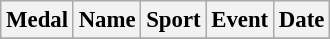<table class="wikitable sortable" style="font-size: 95%;">
<tr>
<th>Medal</th>
<th>Name</th>
<th>Sport</th>
<th>Event</th>
<th>Date</th>
</tr>
<tr>
</tr>
</table>
